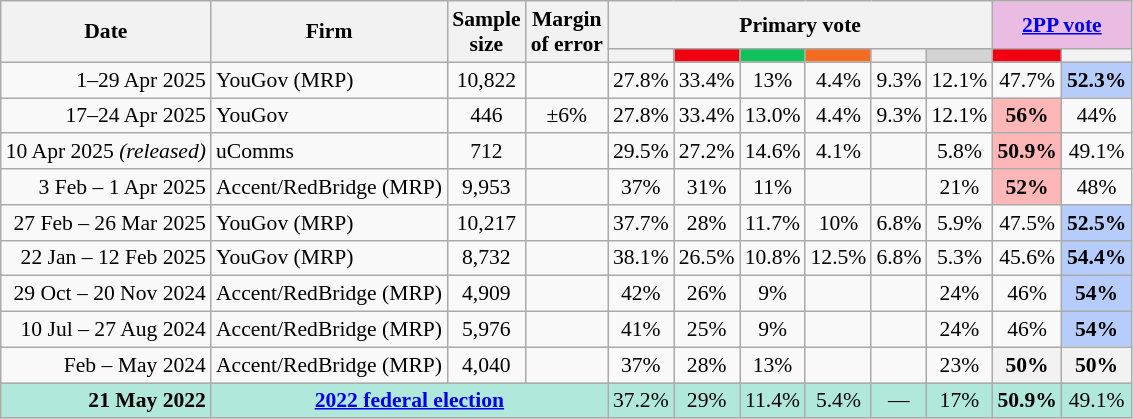<table class="nowrap wikitable tpl-blanktable" style=text-align:center;font-size:90%>
<tr>
<th rowspan=2>Date</th>
<th rowspan=2>Firm</th>
<th rowspan=2>Sample<br>size</th>
<th rowspan=2>Margin<br>of error</th>
<th colspan=6>Primary vote</th>
<th colspan=2 class=unsortable style=background:#ebbce3><a href='#'>2PP vote</a></th>
</tr>
<tr>
<th style=background:></th>
<th style="background:#F00011"></th>
<th style=background:#10C25B></th>
<th style=background:#f36c21></th>
<th style=background:></th>
<th style=background:lightgray></th>
<th style="background:#F00011"></th>
<th style=background:></th>
</tr>
<tr>
<td align=right>1–29 Apr 2025</td>
<td align=left>YouGov (MRP)</td>
<td>10,822</td>
<td></td>
<td>27.8%</td>
<td>33.4%</td>
<td>13%</td>
<td>4.4%</td>
<td>9.3%</td>
<td>12.1%</td>
<td>47.7%</td>
<th style="background:#B6CDFB">52.3%</th>
</tr>
<tr>
<td align=right>17–24 Apr 2025</td>
<td align=left>YouGov</td>
<td>446</td>
<td>±6%</td>
<td>27.8%</td>
<td>33.4%</td>
<td>13.0%</td>
<td>4.4%</td>
<td>9.3%</td>
<td>12.1%</td>
<th style="background:#FFB6B6">56%</th>
<td>44%</td>
</tr>
<tr>
<td align=right>10 Apr 2025 <em>(released)</em></td>
<td align=left>uComms</td>
<td>712</td>
<td></td>
<td>29.5%</td>
<td>27.2%</td>
<td>14.6%</td>
<td>4.1%</td>
<td></td>
<td>5.8%</td>
<th style="background:#FFB6B6">50.9%</th>
<td>49.1%</td>
</tr>
<tr>
<td align=right>3 Feb – 1 Apr 2025</td>
<td align=left>Accent/RedBridge (MRP)</td>
<td>9,953</td>
<td></td>
<td>37%</td>
<td>31%</td>
<td>11%</td>
<td></td>
<td></td>
<td>21%</td>
<th style="background:#FFB6B6">52%</th>
<td>48%</td>
</tr>
<tr>
<td align=right>27 Feb – 26 Mar 2025</td>
<td align=left>YouGov (MRP)</td>
<td>10,217</td>
<td></td>
<td>37.7%</td>
<td>28%</td>
<td>11.7%</td>
<td>10%</td>
<td>6.8%</td>
<td>5.9%</td>
<td>47.5%</td>
<th style="background:#B6CDFB">52.5%</th>
</tr>
<tr>
<td align=right>22 Jan – 12 Feb 2025</td>
<td align=left>YouGov (MRP)</td>
<td>8,732</td>
<td></td>
<td>38.1%</td>
<td>26.5%</td>
<td>10.8%</td>
<td>12.5%</td>
<td>6.8%</td>
<td>5.3%</td>
<td>45.6%</td>
<th style="background:#B6CDFB">54.4%</th>
</tr>
<tr>
<td align=right>29 Oct – 20 Nov 2024</td>
<td align=left>Accent/RedBridge (MRP)</td>
<td>4,909</td>
<td></td>
<td>42%</td>
<td>26%</td>
<td>9%</td>
<td></td>
<td></td>
<td>24%</td>
<td>46%</td>
<th style="background:#B6CDFB">54%</th>
</tr>
<tr>
<td align=right>10 Jul – 27 Aug 2024</td>
<td align=left>Accent/RedBridge (MRP)</td>
<td>5,976</td>
<td></td>
<td>41%</td>
<td>25%</td>
<td>9%</td>
<td></td>
<td></td>
<td>24%</td>
<td>46%</td>
<th style="background:#B6CDFB"><strong>54%</strong></th>
</tr>
<tr>
<td align=right>Feb – May 2024</td>
<td align=left>Accent/RedBridge (MRP)</td>
<td>4,040</td>
<td></td>
<td>37%</td>
<td>28%</td>
<td>13%</td>
<td></td>
<td></td>
<td>23%</td>
<th>50%</th>
<th>50%</th>
</tr>
<tr style="background:#b0e9db">
<td style="text-align:right" data-sort-value="21-May-2022"><strong>21 May 2022</strong></td>
<td colspan="3" style="text-align:center"><strong><a href='#'>2022 federal election</a></strong></td>
<td>37.2%</td>
<td>29%</td>
<td>11.4%</td>
<td>5.4%</td>
<td>—</td>
<td>17%</td>
<td><strong>50.9%</strong></td>
<td>49.1%</td>
</tr>
</table>
